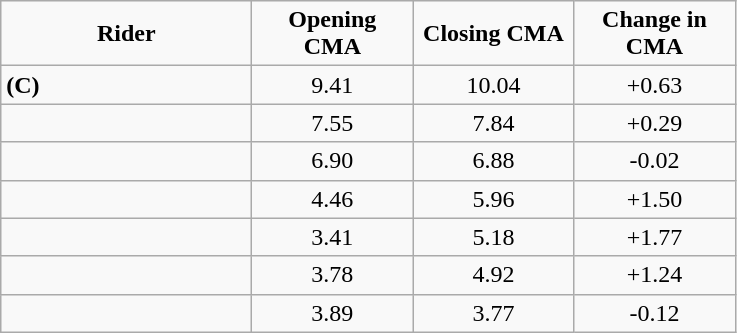<table class="wikitable">
<tr align=center>
<td width=160px><strong>Rider</strong></td>
<td width=100px><strong>Opening CMA</strong></td>
<td width=100px><strong>Closing CMA</strong></td>
<td width=100px><strong>Change in CMA</strong></td>
</tr>
<tr align=center>
<td align=left> <strong>(C)</strong></td>
<td>9.41</td>
<td>10.04</td>
<td>+0.63</td>
</tr>
<tr align=center>
<td align=left></td>
<td>7.55</td>
<td>7.84</td>
<td>+0.29</td>
</tr>
<tr align=center>
<td align=left></td>
<td>6.90</td>
<td>6.88</td>
<td>-0.02</td>
</tr>
<tr align=center>
<td align=left></td>
<td>4.46</td>
<td>5.96</td>
<td>+1.50</td>
</tr>
<tr align=center>
<td align=left></td>
<td>3.41</td>
<td>5.18</td>
<td>+1.77</td>
</tr>
<tr align=center>
<td align=left></td>
<td>3.78</td>
<td>4.92</td>
<td>+1.24</td>
</tr>
<tr align=center>
<td align=left></td>
<td>3.89</td>
<td>3.77</td>
<td>-0.12</td>
</tr>
</table>
